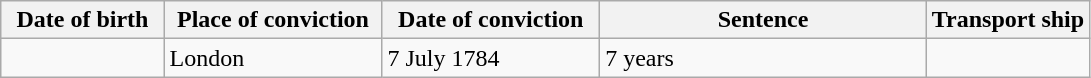<table class="wikitable sortable plainrowheaders" style="width=1024px;">
<tr>
<th style="width: 15%;">Date of birth</th>
<th style="width: 20%;">Place of conviction</th>
<th style="width: 20%;">Date of conviction</th>
<th style="width: 30%;">Sentence</th>
<th style="width: 15%;">Transport ship</th>
</tr>
<tr>
<td></td>
<td>London</td>
<td>7 July 1784</td>
<td>7 years</td>
<td></td>
</tr>
</table>
